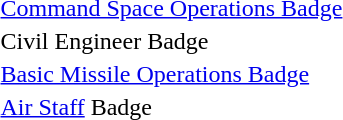<table>
<tr>
<td></td>
<td><a href='#'>Command Space Operations Badge</a></td>
</tr>
<tr>
<td></td>
<td>Civil Engineer Badge</td>
</tr>
<tr>
<td></td>
<td><a href='#'>Basic Missile Operations Badge</a></td>
</tr>
<tr>
<td></td>
<td><a href='#'>Air Staff</a> Badge</td>
</tr>
</table>
